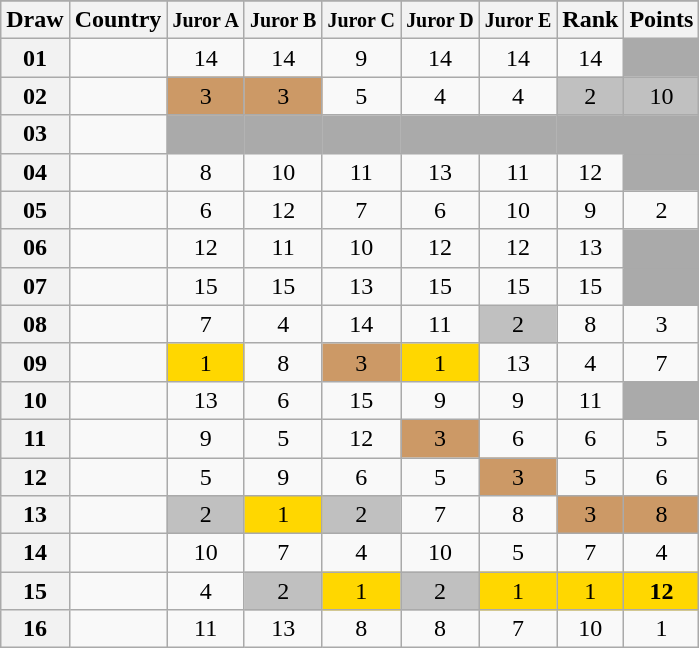<table class="sortable wikitable collapsible plainrowheaders" style="text-align:center;">
<tr>
</tr>
<tr>
<th scope="col">Draw</th>
<th scope="col">Country</th>
<th scope="col"><small>Juror A</small></th>
<th scope="col"><small>Juror B</small></th>
<th scope="col"><small>Juror C</small></th>
<th scope="col"><small>Juror D</small></th>
<th scope="col"><small>Juror E</small></th>
<th scope="col">Rank</th>
<th scope="col">Points</th>
</tr>
<tr>
<th scope="row" style="text-align:center;">01</th>
<td style="text-align:left;"></td>
<td>14</td>
<td>14</td>
<td>9</td>
<td>14</td>
<td>14</td>
<td>14</td>
<td style="background:#AAAAAA;"></td>
</tr>
<tr>
<th scope="row" style="text-align:center;">02</th>
<td style="text-align:left;"></td>
<td style="background:#CC9966;">3</td>
<td style="background:#CC9966;">3</td>
<td>5</td>
<td>4</td>
<td>4</td>
<td style="background:silver;">2</td>
<td style="background:silver;">10</td>
</tr>
<tr class="sortbottom">
<th scope="row" style="text-align:center;">03</th>
<td style="text-align:left;"></td>
<td style="background:#AAAAAA;"></td>
<td style="background:#AAAAAA;"></td>
<td style="background:#AAAAAA;"></td>
<td style="background:#AAAAAA;"></td>
<td style="background:#AAAAAA;"></td>
<td style="background:#AAAAAA;"></td>
<td style="background:#AAAAAA;"></td>
</tr>
<tr>
<th scope="row" style="text-align:center;">04</th>
<td style="text-align:left;"></td>
<td>8</td>
<td>10</td>
<td>11</td>
<td>13</td>
<td>11</td>
<td>12</td>
<td style="background:#AAAAAA;"></td>
</tr>
<tr>
<th scope="row" style="text-align:center;">05</th>
<td style="text-align:left;"></td>
<td>6</td>
<td>12</td>
<td>7</td>
<td>6</td>
<td>10</td>
<td>9</td>
<td>2</td>
</tr>
<tr>
<th scope="row" style="text-align:center;">06</th>
<td style="text-align:left;"></td>
<td>12</td>
<td>11</td>
<td>10</td>
<td>12</td>
<td>12</td>
<td>13</td>
<td style="background:#AAAAAA;"></td>
</tr>
<tr>
<th scope="row" style="text-align:center;">07</th>
<td style="text-align:left;"></td>
<td>15</td>
<td>15</td>
<td>13</td>
<td>15</td>
<td>15</td>
<td>15</td>
<td style="background:#AAAAAA;"></td>
</tr>
<tr>
<th scope="row" style="text-align:center;">08</th>
<td style="text-align:left;"></td>
<td>7</td>
<td>4</td>
<td>14</td>
<td>11</td>
<td style="background:silver;">2</td>
<td>8</td>
<td>3</td>
</tr>
<tr>
<th scope="row" style="text-align:center;">09</th>
<td style="text-align:left;"></td>
<td style="background:gold;">1</td>
<td>8</td>
<td style="background:#CC9966;">3</td>
<td style="background:gold;">1</td>
<td>13</td>
<td>4</td>
<td>7</td>
</tr>
<tr>
<th scope="row" style="text-align:center;">10</th>
<td style="text-align:left;"></td>
<td>13</td>
<td>6</td>
<td>15</td>
<td>9</td>
<td>9</td>
<td>11</td>
<td style="background:#AAAAAA;"></td>
</tr>
<tr>
<th scope="row" style="text-align:center;">11</th>
<td style="text-align:left;"></td>
<td>9</td>
<td>5</td>
<td>12</td>
<td style="background:#CC9966;">3</td>
<td>6</td>
<td>6</td>
<td>5</td>
</tr>
<tr>
<th scope="row" style="text-align:center;">12</th>
<td style="text-align:left;"></td>
<td>5</td>
<td>9</td>
<td>6</td>
<td>5</td>
<td style="background:#CC9966;">3</td>
<td>5</td>
<td>6</td>
</tr>
<tr>
<th scope="row" style="text-align:center;">13</th>
<td style="text-align:left;"></td>
<td style="background:silver;">2</td>
<td style="background:gold;">1</td>
<td style="background:silver;">2</td>
<td>7</td>
<td>8</td>
<td style="background:#CC9966;">3</td>
<td style="background:#CC9966;">8</td>
</tr>
<tr>
<th scope="row" style="text-align:center;">14</th>
<td style="text-align:left;"></td>
<td>10</td>
<td>7</td>
<td>4</td>
<td>10</td>
<td>5</td>
<td>7</td>
<td>4</td>
</tr>
<tr>
<th scope="row" style="text-align:center;">15</th>
<td style="text-align:left;"></td>
<td>4</td>
<td style="background:silver;">2</td>
<td style="background:gold;">1</td>
<td style="background:silver;">2</td>
<td style="background:gold;">1</td>
<td style="background:gold;">1</td>
<td style="background:gold;"><strong>12</strong></td>
</tr>
<tr>
<th scope="row" style="text-align:center;">16</th>
<td style="text-align:left;"></td>
<td>11</td>
<td>13</td>
<td>8</td>
<td>8</td>
<td>7</td>
<td>10</td>
<td>1</td>
</tr>
</table>
